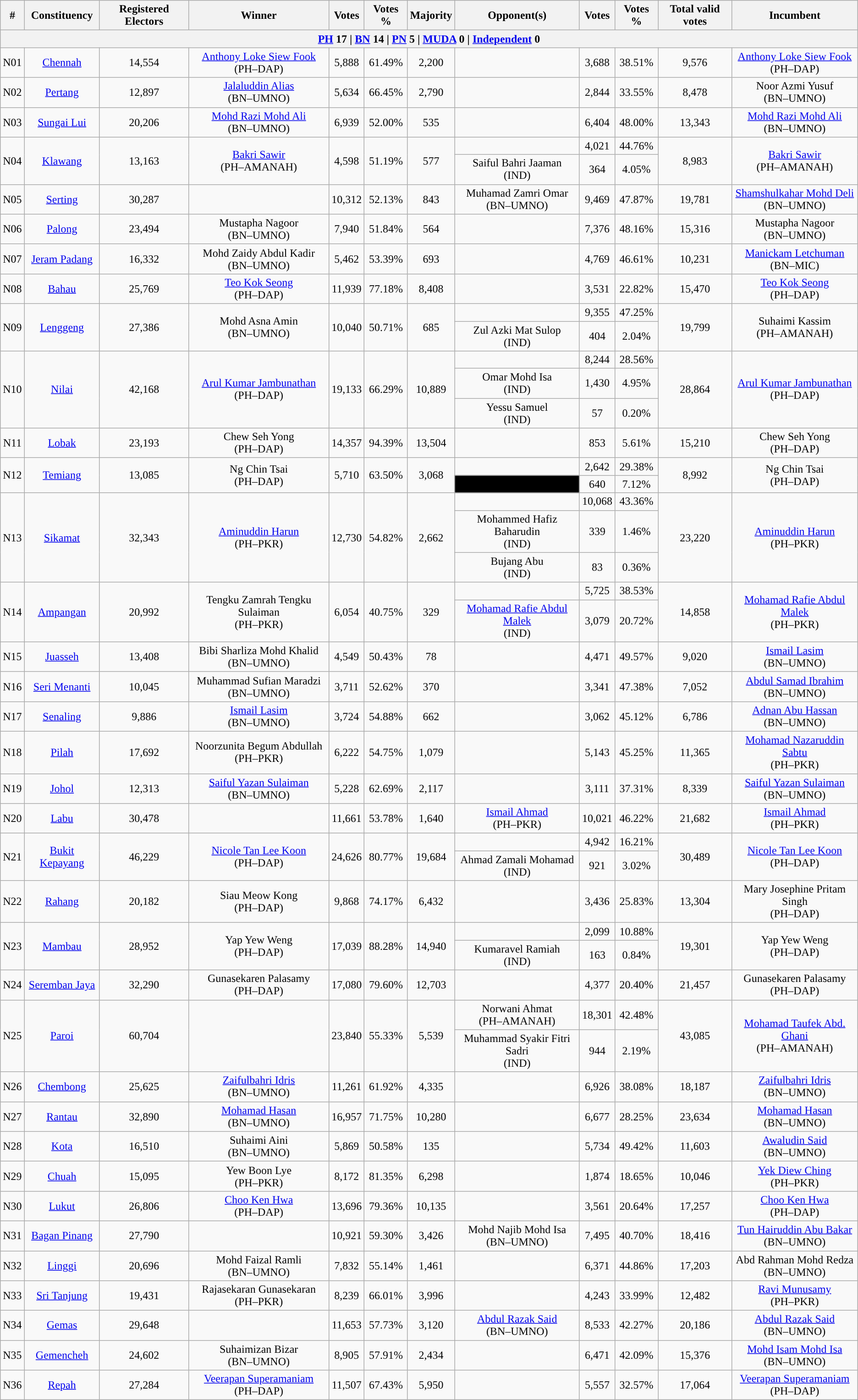<table class="wikitable sortable" style">
<tr>
<th>#</th>
<th>Constituency</th>
<th>Registered Electors</th>
<th>Winner</th>
<th>Votes</th>
<th>Votes %</th>
<th>Majority</th>
<th>Opponent(s)</th>
<th>Votes</th>
<th>Votes %</th>
<th>Total valid votes</th>
<th>Incumbent</th>
</tr>
<tr>
<th colspan="13"><a href='#'>PH</a> <strong>17</strong> | <a href='#'>BN</a> <strong>14</strong>  | <a href='#'>PN</a> <strong>5</strong> | <a href='#'>MUDA</a> <strong>0</strong> | <a href='#'>Independent</a> <strong>0</strong></th>
</tr>
<tr align="center">
<td rowspan=1>N01</td>
<td rowspan=1><a href='#'>Chennah</a></td>
<td rowspan=1>14,554</td>
<td rowspan=1><a href='#'>Anthony Loke Siew Fook</a><br>(PH–DAP)</td>
<td rowspan=1>5,888</td>
<td rowspan=1>61.49%</td>
<td rowspan=1>2,200</td>
<td></td>
<td>3,688</td>
<td>38.51%</td>
<td rowspan=1>9,576</td>
<td rowspan=1><a href='#'>Anthony Loke Siew Fook</a><br>(PH–DAP)</td>
</tr>
<tr align="center">
<td rowspan=1>N02</td>
<td rowspan=1><a href='#'>Pertang</a></td>
<td rowspan=1>12,897</td>
<td rowspan=1><a href='#'>Jalaluddin Alias</a><br>(BN–UMNO)</td>
<td rowspan=1>5,634</td>
<td rowspan=1>66.45%</td>
<td rowspan=1>2,790</td>
<td></td>
<td>2,844</td>
<td>33.55%</td>
<td rowspan=1>8,478</td>
<td rowspan=1>Noor Azmi Yusuf<br>(BN–UMNO)</td>
</tr>
<tr align="center">
<td rowspan=1>N03</td>
<td rowspan=1><a href='#'>Sungai Lui</a></td>
<td rowspan=1>20,206</td>
<td rowspan=1><a href='#'>Mohd Razi Mohd Ali</a><br>(BN–UMNO)</td>
<td rowspan=1>6,939</td>
<td rowspan=1>52.00%</td>
<td rowspan=1>535</td>
<td></td>
<td>6,404</td>
<td>48.00%</td>
<td rowspan=1>13,343</td>
<td rowspan=1><a href='#'>Mohd Razi Mohd Ali</a><br>(BN–UMNO)</td>
</tr>
<tr align="center">
<td rowspan=2>N04</td>
<td rowspan=2><a href='#'>Klawang</a></td>
<td rowspan=2>13,163</td>
<td rowspan=2><a href='#'>Bakri Sawir</a><br>(PH–AMANAH)</td>
<td rowspan=2>4,598</td>
<td rowspan=2>51.19%</td>
<td rowspan=2>577</td>
<td></td>
<td>4,021</td>
<td>44.76%</td>
<td rowspan=2>8,983</td>
<td rowspan=2><a href='#'>Bakri Sawir</a><br>(PH–AMANAH)</td>
</tr>
<tr align="center">
<td>Saiful Bahri Jaaman<br>(IND)</td>
<td>364</td>
<td>4.05%</td>
</tr>
<tr align="center">
<td rowspan=1>N05</td>
<td rowspan=1><a href='#'>Serting</a></td>
<td rowspan=1>30,287</td>
<td rowspan=1></td>
<td rowspan=1>10,312</td>
<td rowspan=1>52.13%</td>
<td rowspan=1>843</td>
<td>Muhamad Zamri Omar<br>(BN–UMNO)</td>
<td>9,469</td>
<td>47.87%</td>
<td rowspan=1>19,781</td>
<td rowspan=1><a href='#'>Shamshulkahar Mohd Deli</a><br>(BN–UMNO)</td>
</tr>
<tr align="center">
<td rowspan=1>N06</td>
<td rowspan=1><a href='#'>Palong</a></td>
<td rowspan=1>23,494</td>
<td rowspan=1>Mustapha Nagoor<br>(BN–UMNO)</td>
<td rowspan=1>7,940</td>
<td rowspan=1>51.84%</td>
<td rowspan=1>564</td>
<td></td>
<td>7,376</td>
<td>48.16%</td>
<td rowspan=1>15,316</td>
<td rowspan=1>Mustapha Nagoor<br>(BN–UMNO)</td>
</tr>
<tr align="center">
<td rowspan=1>N07</td>
<td rowspan=1><a href='#'>Jeram Padang</a></td>
<td rowspan=1>16,332</td>
<td rowspan=1>Mohd Zaidy Abdul Kadir<br>(BN–UMNO)</td>
<td rowspan=1>5,462</td>
<td rowspan=1>53.39%</td>
<td rowspan=1>693</td>
<td></td>
<td>4,769</td>
<td>46.61%</td>
<td rowspan=1>10,231</td>
<td rowspan=1><a href='#'>Manickam Letchuman</a><br>(BN–MIC)</td>
</tr>
<tr align="center">
<td rowspan=1>N08</td>
<td rowspan=1><a href='#'>Bahau</a></td>
<td rowspan=1>25,769</td>
<td rowspan=1><a href='#'>Teo Kok Seong</a><br>(PH–DAP)</td>
<td rowspan=1>11,939</td>
<td rowspan=1>77.18%</td>
<td rowspan=1>8,408</td>
<td></td>
<td>3,531</td>
<td>22.82%</td>
<td rowspan=1>15,470</td>
<td rowspan=1><a href='#'>Teo Kok Seong</a><br>(PH–DAP)</td>
</tr>
<tr align="center">
<td rowspan=2>N09</td>
<td rowspan=2><a href='#'>Lenggeng</a></td>
<td rowspan=2>27,386</td>
<td rowspan=2>Mohd Asna Amin<br>(BN–UMNO)</td>
<td rowspan=2>10,040</td>
<td rowspan=2>50.71%</td>
<td rowspan=2>685</td>
<td></td>
<td>9,355</td>
<td>47.25%</td>
<td rowspan=2>19,799</td>
<td rowspan=2>Suhaimi Kassim<br>(PH–AMANAH)</td>
</tr>
<tr align="center">
<td>Zul Azki Mat Sulop<br>(IND)</td>
<td>404</td>
<td>2.04%</td>
</tr>
<tr align="center">
<td rowspan=3>N10</td>
<td rowspan=3><a href='#'>Nilai</a></td>
<td rowspan=3>42,168</td>
<td rowspan=3><a href='#'>Arul Kumar Jambunathan</a><br>(PH–DAP)</td>
<td rowspan=3>19,133</td>
<td rowspan=3>66.29%</td>
<td rowspan=3>10,889</td>
<td></td>
<td>8,244</td>
<td>28.56%</td>
<td rowspan=3>28,864</td>
<td rowspan=3><a href='#'>Arul Kumar Jambunathan</a><br>(PH–DAP)</td>
</tr>
<tr align="center">
<td>Omar Mohd Isa<br>(IND)</td>
<td>1,430</td>
<td>4.95%</td>
</tr>
<tr align="center">
<td>Yessu Samuel<br>(IND)</td>
<td>57</td>
<td>0.20%</td>
</tr>
<tr align="center">
<td rowspan=1>N11</td>
<td rowspan=1><a href='#'>Lobak</a></td>
<td rowspan=1>23,193</td>
<td rowspan=1>Chew Seh Yong<br>(PH–DAP)</td>
<td rowspan=1>14,357</td>
<td rowspan=1>94.39%</td>
<td rowspan=1>13,504</td>
<td></td>
<td>853</td>
<td>5.61%</td>
<td rowspan=1>15,210</td>
<td rowspan=1>Chew Seh Yong<br>(PH–DAP)</td>
</tr>
<tr align="center">
<td rowspan=2>N12</td>
<td rowspan=2><a href='#'>Temiang</a></td>
<td rowspan=2>13,085</td>
<td rowspan=2>Ng Chin Tsai<br>(PH–DAP)</td>
<td rowspan=2>5,710</td>
<td rowspan=2>63.50%</td>
<td rowspan=2>3,068</td>
<td></td>
<td>2,642</td>
<td>29.38%</td>
<td rowspan=2>8,992</td>
<td rowspan=2>Ng Chin Tsai<br>(PH–DAP)</td>
</tr>
<tr align="center">
<td bgcolor="black"></td>
<td>640</td>
<td>7.12%</td>
</tr>
<tr align="center">
<td rowspan=3>N13</td>
<td rowspan=3><a href='#'>Sikamat</a></td>
<td rowspan=3>32,343</td>
<td rowspan=3><a href='#'>Aminuddin Harun</a><br>(PH–PKR)</td>
<td rowspan=3>12,730</td>
<td rowspan=3>54.82%</td>
<td rowspan=3>2,662</td>
<td></td>
<td>10,068</td>
<td>43.36%</td>
<td rowspan=3>23,220</td>
<td rowspan=3><a href='#'>Aminuddin Harun</a><br>(PH–PKR)</td>
</tr>
<tr align="center">
<td>Mohammed Hafiz Baharudin<br>(IND)</td>
<td>339</td>
<td>1.46%</td>
</tr>
<tr align="center">
<td>Bujang Abu<br>(IND)</td>
<td>83</td>
<td>0.36%</td>
</tr>
<tr align="center">
<td rowspan=2>N14</td>
<td rowspan=2><a href='#'>Ampangan</a></td>
<td rowspan=2>20,992</td>
<td rowspan=2>Tengku Zamrah Tengku Sulaiman<br>(PH–PKR)</td>
<td rowspan=2>6,054</td>
<td rowspan=2>40.75%</td>
<td rowspan=2>329</td>
<td></td>
<td>5,725</td>
<td>38.53%</td>
<td rowspan=2>14,858</td>
<td rowspan=2><a href='#'>Mohamad Rafie Abdul Malek</a><br>(PH–PKR)</td>
</tr>
<tr align="center">
<td><a href='#'>Mohamad Rafie Abdul Malek</a><br>(IND)</td>
<td>3,079</td>
<td>20.72%</td>
</tr>
<tr align="center">
<td rowspan=1>N15</td>
<td rowspan=1><a href='#'>Juasseh</a></td>
<td rowspan=1>13,408</td>
<td rowspan=1>Bibi Sharliza Mohd Khalid<br>(BN–UMNO)</td>
<td rowspan=1>4,549</td>
<td rowspan=1>50.43%</td>
<td rowspan=1>78</td>
<td><br></td>
<td>4,471</td>
<td>49.57%</td>
<td rowspan=1>9,020</td>
<td rowspan=1><a href='#'>Ismail Lasim</a><br>(BN–UMNO)</td>
</tr>
<tr align="center">
<td rowspan=1>N16</td>
<td rowspan=1><a href='#'>Seri Menanti</a></td>
<td rowspan=1>10,045</td>
<td rowspan=1>Muhammad Sufian Maradzi<br>(BN–UMNO)</td>
<td rowspan=1>3,711</td>
<td rowspan=1>52.62%</td>
<td rowspan=1>370</td>
<td></td>
<td>3,341</td>
<td>47.38%</td>
<td rowspan=1>7,052</td>
<td rowspan=1><a href='#'>Abdul Samad Ibrahim</a><br>(BN–UMNO)</td>
</tr>
<tr align="center">
<td rowspan=1>N17</td>
<td rowspan=1><a href='#'>Senaling</a></td>
<td rowspan=1>9,886</td>
<td rowspan=1><a href='#'>Ismail Lasim</a><br>(BN–UMNO)</td>
<td rowspan=1>3,724</td>
<td rowspan=1>54.88%</td>
<td rowspan=1>662</td>
<td></td>
<td>3,062</td>
<td>45.12%</td>
<td rowspan=1>6,786</td>
<td rowspan=1><a href='#'>Adnan Abu Hassan</a><br>(BN–UMNO)</td>
</tr>
<tr align="center">
<td rowspan=1>N18</td>
<td rowspan=1><a href='#'>Pilah</a></td>
<td rowspan=1>17,692</td>
<td rowspan=1>Noorzunita Begum Abdullah<br>(PH–PKR)</td>
<td rowspan=1>6,222</td>
<td rowspan=1>54.75%</td>
<td rowspan=1>1,079</td>
<td></td>
<td>5,143</td>
<td>45.25%</td>
<td rowspan=1>11,365</td>
<td rowspan=1><a href='#'>Mohamad Nazaruddin Sabtu</a><br>(PH–PKR)</td>
</tr>
<tr align="center">
<td rowspan=1>N19</td>
<td rowspan=1><a href='#'>Johol</a></td>
<td rowspan=1>12,313</td>
<td rowspan=1><a href='#'>Saiful Yazan Sulaiman</a><br>(BN–UMNO)</td>
<td rowspan=1>5,228</td>
<td rowspan=1>62.69%</td>
<td rowspan=1>2,117</td>
<td></td>
<td>3,111</td>
<td>37.31%</td>
<td rowspan=1>8,339</td>
<td rowspan=1><a href='#'>Saiful Yazan Sulaiman</a><br>(BN–UMNO)</td>
</tr>
<tr align="center">
<td rowspan=1>N20</td>
<td rowspan=1><a href='#'>Labu</a></td>
<td rowspan=1>30,478</td>
<td rowspan=1></td>
<td rowspan=1>11,661</td>
<td rowspan=1>53.78%</td>
<td rowspan=1>1,640</td>
<td><a href='#'>Ismail Ahmad</a><br>(PH–PKR)</td>
<td>10,021</td>
<td>46.22%</td>
<td rowspan=1>21,682</td>
<td rowspan=1><a href='#'>Ismail Ahmad</a><br>(PH–PKR)</td>
</tr>
<tr align="center">
<td rowspan=2>N21</td>
<td rowspan=2><a href='#'>Bukit Kepayang</a></td>
<td rowspan=2>46,229</td>
<td rowspan=2><a href='#'>Nicole Tan Lee Koon</a><br>(PH–DAP)</td>
<td rowspan=2>24,626</td>
<td rowspan=2>80.77%</td>
<td rowspan=2>19,684</td>
<td></td>
<td>4,942</td>
<td>16.21%</td>
<td rowspan=2>30,489</td>
<td rowspan=2><a href='#'>Nicole Tan Lee Koon</a><br>(PH–DAP)</td>
</tr>
<tr align="center">
<td>Ahmad Zamali Mohamad<br>(IND)</td>
<td>921</td>
<td>3.02%</td>
</tr>
<tr align="center">
<td rowspan=1>N22</td>
<td rowspan=1><a href='#'>Rahang</a></td>
<td rowspan=1>20,182</td>
<td rowspan=1>Siau Meow Kong<br>(PH–DAP)</td>
<td rowspan=1>9,868</td>
<td rowspan=1>74.17%</td>
<td rowspan=1>6,432</td>
<td></td>
<td>3,436</td>
<td>25.83%</td>
<td rowspan=1>13,304</td>
<td rowspan=1>Mary Josephine Pritam Singh<br>(PH–DAP)</td>
</tr>
<tr align="center">
<td rowspan=2>N23</td>
<td rowspan=2><a href='#'>Mambau</a></td>
<td rowspan=2>28,952</td>
<td rowspan=2>Yap Yew Weng<br>(PH–DAP)</td>
<td rowspan=2>17,039</td>
<td rowspan=2>88.28%</td>
<td rowspan=2>14,940</td>
<td></td>
<td>2,099</td>
<td>10.88%</td>
<td rowspan=2>19,301</td>
<td rowspan=2>Yap Yew Weng<br>(PH–DAP)</td>
</tr>
<tr align="center">
<td>Kumaravel Ramiah<br>(IND)</td>
<td>163</td>
<td>0.84%</td>
</tr>
<tr align="center">
<td rowspan=1>N24</td>
<td rowspan=1><a href='#'>Seremban Jaya</a></td>
<td rowspan=1>32,290</td>
<td rowspan=1>Gunasekaren Palasamy<br>(PH–DAP)</td>
<td rowspan=1>17,080</td>
<td rowspan=1>79.60%</td>
<td rowspan=1>12,703</td>
<td></td>
<td>4,377</td>
<td>20.40%</td>
<td rowspan=1>21,457</td>
<td rowspan=1>Gunasekaren Palasamy<br>(PH–DAP)</td>
</tr>
<tr align="center">
<td rowspan=2>N25</td>
<td rowspan=2><a href='#'>Paroi</a></td>
<td rowspan=2>60,704</td>
<td rowspan=2></td>
<td rowspan=2>23,840</td>
<td rowspan=2>55.33%</td>
<td rowspan=2>5,539</td>
<td>Norwani Ahmat<br>(PH–AMANAH)</td>
<td>18,301</td>
<td>42.48%</td>
<td rowspan=2>43,085</td>
<td rowspan=2><a href='#'>Mohamad Taufek Abd. Ghani</a><br>(PH–AMANAH)</td>
</tr>
<tr align="center">
<td>Muhammad Syakir Fitri Sadri<br>(IND)</td>
<td>944</td>
<td>2.19%</td>
</tr>
<tr align="center">
<td rowspan=1>N26</td>
<td rowspan=1><a href='#'>Chembong</a></td>
<td rowspan=1>25,625</td>
<td rowspan=1><a href='#'>Zaifulbahri Idris</a><br>(BN–UMNO)</td>
<td rowspan=1>11,261</td>
<td rowspan=1>61.92%</td>
<td rowspan=1>4,335</td>
<td></td>
<td>6,926</td>
<td>38.08%</td>
<td rowspan=1>18,187</td>
<td rowspan=1><a href='#'>Zaifulbahri Idris</a><br>(BN–UMNO)</td>
</tr>
<tr align="center">
<td rowspan=1>N27</td>
<td rowspan=1><a href='#'>Rantau</a></td>
<td rowspan=1>32,890</td>
<td rowspan=1><a href='#'>Mohamad Hasan</a><br>(BN–UMNO)</td>
<td rowspan=1>16,957</td>
<td rowspan=1>71.75%</td>
<td rowspan=1>10,280</td>
<td></td>
<td>6,677</td>
<td>28.25%</td>
<td rowspan=1>23,634</td>
<td rowspan=1><a href='#'>Mohamad Hasan</a><br>(BN–UMNO)</td>
</tr>
<tr align="center">
<td rowspan=1>N28</td>
<td rowspan=1><a href='#'>Kota</a></td>
<td rowspan=1>16,510</td>
<td rowspan=1>Suhaimi Aini<br>(BN–UMNO)</td>
<td rowspan=1>5,869</td>
<td rowspan=1>50.58%</td>
<td rowspan=1>135</td>
<td></td>
<td>5,734</td>
<td>49.42%</td>
<td rowspan=1>11,603</td>
<td rowspan=1><a href='#'>Awaludin Said</a><br>(BN–UMNO)</td>
</tr>
<tr align="center">
<td rowspan=1>N29</td>
<td rowspan=1><a href='#'>Chuah</a></td>
<td rowspan=1>15,095</td>
<td rowspan=1>Yew Boon Lye<br>(PH–PKR)</td>
<td rowspan=1>8,172</td>
<td rowspan=1>81.35%</td>
<td rowspan=1>6,298</td>
<td></td>
<td>1,874</td>
<td>18.65%</td>
<td rowspan=1>10,046</td>
<td rowspan=1><a href='#'>Yek Diew Ching</a><br>(PH–PKR)</td>
</tr>
<tr align="center">
<td rowspan=1>N30</td>
<td rowspan=1><a href='#'>Lukut</a></td>
<td rowspan=1>26,806</td>
<td rowspan=1><a href='#'>Choo Ken Hwa</a><br>(PH–DAP)</td>
<td rowspan=1>13,696</td>
<td rowspan=1>79.36%</td>
<td rowspan=1>10,135</td>
<td></td>
<td>3,561</td>
<td>20.64%</td>
<td rowspan=1>17,257</td>
<td rowspan=1><a href='#'>Choo Ken Hwa</a><br>(PH–DAP)</td>
</tr>
<tr align="center">
<td rowspan=1>N31</td>
<td rowspan=1><a href='#'>Bagan Pinang</a></td>
<td rowspan=1>27,790</td>
<td rowspan=1></td>
<td rowspan=1>10,921</td>
<td rowspan=1>59.30%</td>
<td rowspan=1>3,426</td>
<td>Mohd Najib Mohd Isa<br>(BN–UMNO)</td>
<td>7,495</td>
<td>40.70%</td>
<td rowspan=1>18,416</td>
<td rowspan=1><a href='#'>Tun Hairuddin Abu Bakar</a><br>(BN–UMNO)</td>
</tr>
<tr align="center">
<td rowspan=1>N32</td>
<td rowspan=1><a href='#'>Linggi</a></td>
<td rowspan=1>20,696</td>
<td rowspan=1>Mohd Faizal Ramli<br>(BN–UMNO)</td>
<td rowspan=1>7,832</td>
<td rowspan=1>55.14%</td>
<td rowspan=1>1,461</td>
<td></td>
<td>6,371</td>
<td>44.86%</td>
<td rowspan=1>17,203</td>
<td rowspan=1>Abd Rahman Mohd Redza<br>(BN–UMNO)</td>
</tr>
<tr align="center">
<td rowspan=1>N33</td>
<td rowspan=1><a href='#'>Sri Tanjung</a></td>
<td rowspan=1>19,431</td>
<td rowspan=1>Rajasekaran Gunasekaran<br>(PH–PKR)</td>
<td rowspan=1>8,239</td>
<td rowspan=1>66.01%</td>
<td rowspan=1>3,996</td>
<td></td>
<td>4,243</td>
<td>33.99%</td>
<td rowspan=1>12,482</td>
<td rowspan=1><a href='#'>Ravi Munusamy</a><br>(PH–PKR)</td>
</tr>
<tr align="center">
<td rowspan=1>N34</td>
<td rowspan=1><a href='#'>Gemas</a></td>
<td rowspan=1>29,648</td>
<td rowspan=1></td>
<td rowspan=1>11,653</td>
<td rowspan=1>57.73%</td>
<td rowspan=1>3,120</td>
<td><a href='#'>Abdul Razak Said</a><br>(BN–UMNO)</td>
<td>8,533</td>
<td>42.27%</td>
<td rowspan=1>20,186</td>
<td rowspan=1><a href='#'>Abdul Razak Said</a><br>(BN–UMNO)</td>
</tr>
<tr align="center">
<td rowspan=1>N35</td>
<td rowspan=1><a href='#'>Gemencheh</a></td>
<td rowspan=1>24,602</td>
<td rowspan=1>Suhaimizan Bizar<br>(BN–UMNO)</td>
<td rowspan=1>8,905</td>
<td rowspan=1>57.91%</td>
<td rowspan=1>2,434</td>
<td></td>
<td>6,471</td>
<td>42.09%</td>
<td rowspan=1>15,376</td>
<td rowspan=1><a href='#'>Mohd Isam Mohd Isa</a><br>(BN–UMNO)</td>
</tr>
<tr align="center">
<td rowspan=1>N36</td>
<td rowspan=1><a href='#'>Repah</a></td>
<td rowspan=1>27,284</td>
<td rowspan=1><a href='#'>Veerapan Superamaniam</a><br>(PH–DAP)</td>
<td rowspan=1>11,507</td>
<td rowspan=1>67.43%</td>
<td rowspan=1>5,950</td>
<td></td>
<td>5,557</td>
<td>32.57%</td>
<td rowspan=1>17,064</td>
<td rowspan=1><a href='#'>Veerapan Superamaniam</a><br>(PH–DAP)</td>
</tr>
</table>
